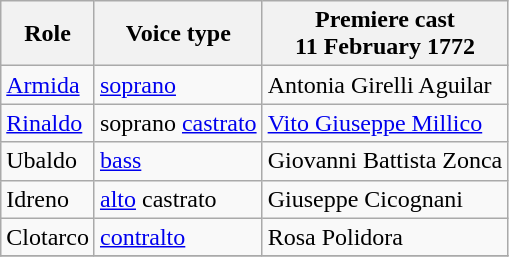<table class="wikitable">
<tr>
<th>Role</th>
<th>Voice type</th>
<th>Premiere cast<br>11 February 1772</th>
</tr>
<tr>
<td><a href='#'>Armida</a></td>
<td><a href='#'>soprano</a></td>
<td>Antonia Girelli Aguilar</td>
</tr>
<tr>
<td><a href='#'>Rinaldo</a></td>
<td>soprano <a href='#'>castrato</a></td>
<td><a href='#'>Vito Giuseppe Millico</a></td>
</tr>
<tr>
<td>Ubaldo</td>
<td><a href='#'>bass</a></td>
<td>Giovanni Battista Zonca</td>
</tr>
<tr>
<td>Idreno</td>
<td><a href='#'>alto</a> castrato</td>
<td>Giuseppe Cicognani</td>
</tr>
<tr>
<td>Clotarco</td>
<td><a href='#'>contralto</a></td>
<td>Rosa Polidora</td>
</tr>
<tr>
</tr>
</table>
